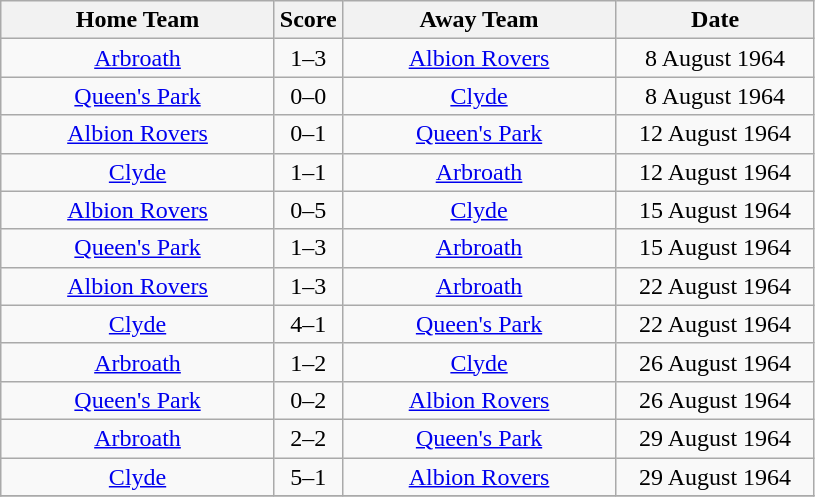<table class="wikitable" style="text-align:center;">
<tr>
<th width=175>Home Team</th>
<th width=20>Score</th>
<th width=175>Away Team</th>
<th width= 125>Date</th>
</tr>
<tr>
<td><a href='#'>Arbroath</a></td>
<td>1–3</td>
<td><a href='#'>Albion Rovers</a></td>
<td>8 August 1964</td>
</tr>
<tr>
<td><a href='#'>Queen's Park</a></td>
<td>0–0</td>
<td><a href='#'>Clyde</a></td>
<td>8 August 1964</td>
</tr>
<tr>
<td><a href='#'>Albion Rovers</a></td>
<td>0–1</td>
<td><a href='#'>Queen's Park</a></td>
<td>12 August 1964</td>
</tr>
<tr>
<td><a href='#'>Clyde</a></td>
<td>1–1</td>
<td><a href='#'>Arbroath</a></td>
<td>12 August 1964</td>
</tr>
<tr>
<td><a href='#'>Albion Rovers</a></td>
<td>0–5</td>
<td><a href='#'>Clyde</a></td>
<td>15 August 1964</td>
</tr>
<tr>
<td><a href='#'>Queen's Park</a></td>
<td>1–3</td>
<td><a href='#'>Arbroath</a></td>
<td>15 August 1964</td>
</tr>
<tr>
<td><a href='#'>Albion Rovers</a></td>
<td>1–3</td>
<td><a href='#'>Arbroath</a></td>
<td>22 August 1964</td>
</tr>
<tr>
<td><a href='#'>Clyde</a></td>
<td>4–1</td>
<td><a href='#'>Queen's Park</a></td>
<td>22 August 1964</td>
</tr>
<tr>
<td><a href='#'>Arbroath</a></td>
<td>1–2</td>
<td><a href='#'>Clyde</a></td>
<td>26 August 1964</td>
</tr>
<tr>
<td><a href='#'>Queen's Park</a></td>
<td>0–2</td>
<td><a href='#'>Albion Rovers</a></td>
<td>26 August 1964</td>
</tr>
<tr>
<td><a href='#'>Arbroath</a></td>
<td>2–2</td>
<td><a href='#'>Queen's Park</a></td>
<td>29 August 1964</td>
</tr>
<tr>
<td><a href='#'>Clyde</a></td>
<td>5–1</td>
<td><a href='#'>Albion Rovers</a></td>
<td>29 August 1964</td>
</tr>
<tr>
</tr>
</table>
